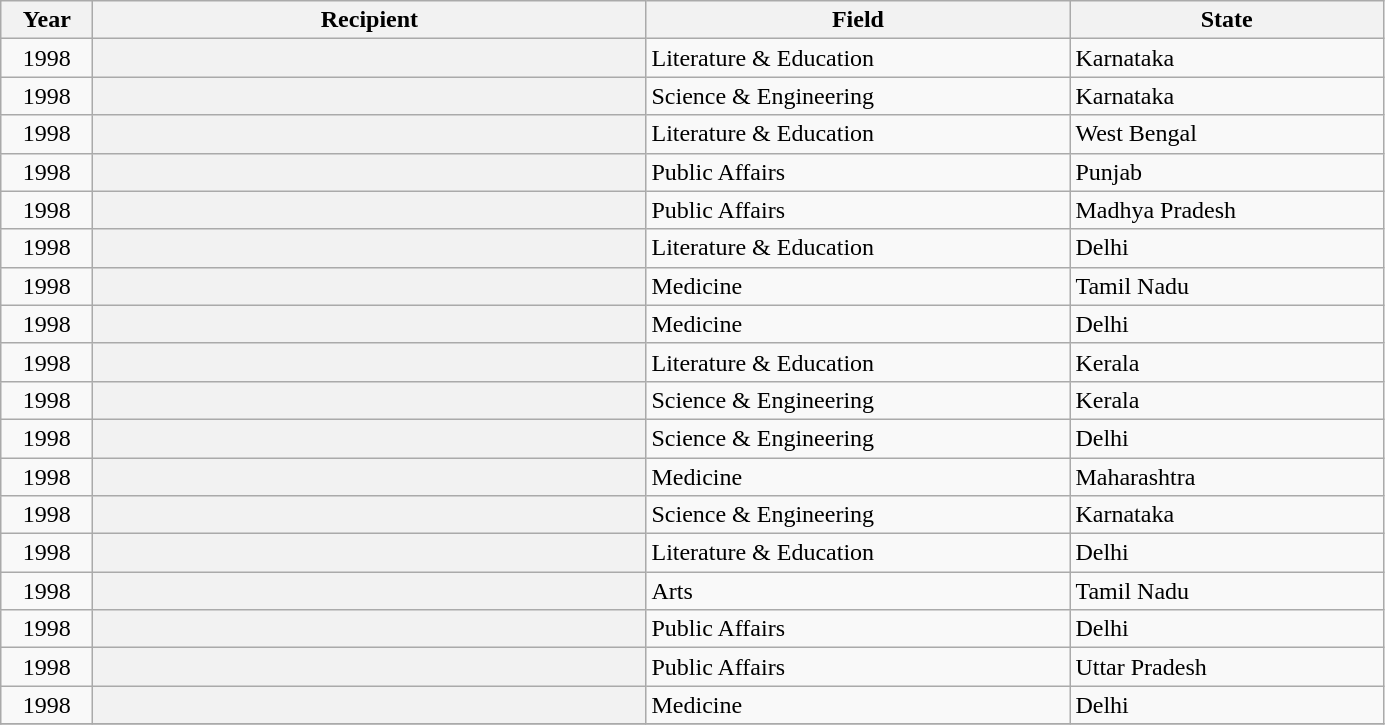<table class="wikitable plainrowheaders sortable" style="width:73%">
<tr>
<th scope="col" style="width:5%">Year</th>
<th scope="col" style="width:30%">Recipient</th>
<th scope="col" style="width:23%">Field</th>
<th scope="col" style="width:17%">State</th>
</tr>
<tr>
<td style="text-align:center;">1998</td>
<th scope="row"></th>
<td>Literature & Education</td>
<td>Karnataka</td>
</tr>
<tr>
<td style="text-align:center;">1998</td>
<th scope="row"></th>
<td>Science & Engineering</td>
<td>Karnataka</td>
</tr>
<tr>
<td style="text-align:center;">1998</td>
<th scope="row"></th>
<td>Literature & Education</td>
<td>West Bengal</td>
</tr>
<tr>
<td style="text-align:center;">1998</td>
<th scope="row"></th>
<td>Public Affairs</td>
<td>Punjab</td>
</tr>
<tr>
<td style="text-align:center;">1998</td>
<th scope="row"></th>
<td>Public Affairs</td>
<td>Madhya Pradesh</td>
</tr>
<tr>
<td style="text-align:center;">1998</td>
<th scope="row"></th>
<td>Literature & Education</td>
<td>Delhi</td>
</tr>
<tr>
<td style="text-align:center;">1998</td>
<th scope="row"></th>
<td>Medicine</td>
<td>Tamil Nadu</td>
</tr>
<tr>
<td style="text-align:center;">1998</td>
<th scope="row"></th>
<td>Medicine</td>
<td>Delhi</td>
</tr>
<tr>
<td style="text-align:center;">1998</td>
<th scope="row"></th>
<td>Literature & Education</td>
<td>Kerala</td>
</tr>
<tr>
<td style="text-align:center;">1998</td>
<th scope="row"></th>
<td>Science & Engineering</td>
<td>Kerala</td>
</tr>
<tr>
<td style="text-align:center;">1998</td>
<th scope="row"></th>
<td>Science & Engineering</td>
<td>Delhi</td>
</tr>
<tr>
<td style="text-align:center;">1998</td>
<th scope="row"></th>
<td>Medicine</td>
<td>Maharashtra</td>
</tr>
<tr>
<td style="text-align:center;">1998</td>
<th scope="row"></th>
<td>Science & Engineering</td>
<td>Karnataka</td>
</tr>
<tr>
<td style="text-align:center;">1998</td>
<th scope="row"></th>
<td>Literature & Education</td>
<td>Delhi</td>
</tr>
<tr>
<td style="text-align:center;">1998</td>
<th scope="row"></th>
<td>Arts</td>
<td>Tamil Nadu</td>
</tr>
<tr>
<td style="text-align:center;">1998</td>
<th scope="row"></th>
<td>Public Affairs</td>
<td>Delhi</td>
</tr>
<tr>
<td style="text-align:center;">1998</td>
<th scope="row"></th>
<td>Public Affairs</td>
<td>Uttar Pradesh</td>
</tr>
<tr>
<td style="text-align:center;">1998</td>
<th scope="row"></th>
<td>Medicine</td>
<td>Delhi</td>
</tr>
<tr>
</tr>
</table>
